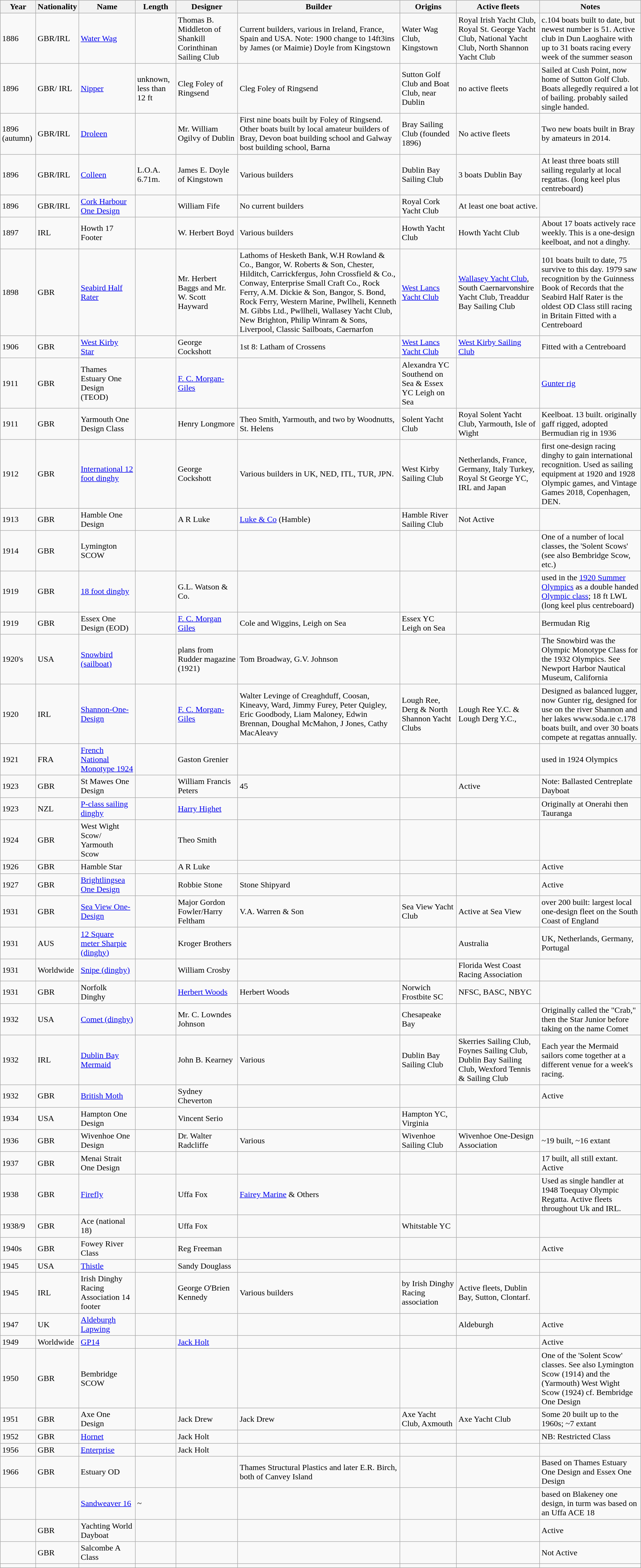<table class="wikitable">
<tr>
<th>Year</th>
<th>Nationality</th>
<th>Name</th>
<th>Length</th>
<th>Designer</th>
<th>Builder</th>
<th>Origins</th>
<th>Active fleets</th>
<th>Notes</th>
</tr>
<tr>
<td>1886</td>
<td>GBR/IRL</td>
<td><a href='#'>Water Wag</a></td>
<td></td>
<td>Thomas B. Middleton of Shankill Corinthinan Sailing Club</td>
<td>Current builders, various in Ireland, France, Spain and USA. Note: 1900 change to 14ft3ins by James (or Maimie) Doyle from Kingstown</td>
<td>Water Wag Club, Kingstown</td>
<td>Royal Irish Yacht Club, Royal St. George Yacht Club, National Yacht Club, North Shannon Yacht Club</td>
<td>c.104 boats built to date, but newest number is 51. Active club in Dun Laoghaire with up to 31 boats racing every week of the summer season </td>
</tr>
<tr>
<td>1896</td>
<td>GBR/ IRL</td>
<td><a href='#'>Nipper</a></td>
<td>unknown, less than 12 ft</td>
<td>Cleg Foley of Ringsend</td>
<td>Cleg Foley of Ringsend</td>
<td>Sutton Golf Club and Boat Club, near Dublin</td>
<td>no active fleets</td>
<td>Sailed at Cush Point, now home of Sutton Golf Club. Boats allegedly required a lot of bailing. probably sailed single handed.</td>
</tr>
<tr>
<td>1896 (autumn)</td>
<td>GBR/IRL</td>
<td><a href='#'>Droleen</a></td>
<td></td>
<td>Mr. William Ogilvy of Dublin</td>
<td>First nine boats built by Foley of Ringsend. Other boats built by local amateur builders of Bray, Devon boat building school and Galway bost building school, Barna</td>
<td>Bray Sailing Club (founded 1896)</td>
<td>No active fleets</td>
<td>Two new boats built in Bray by amateurs in 2014.</td>
</tr>
<tr>
<td>1896</td>
<td>GBR/IRL</td>
<td><a href='#'>Colleen</a></td>
<td>L.O.A. 6.71m.</td>
<td>James E. Doyle of Kingstown</td>
<td>Various builders</td>
<td>Dublin Bay Sailing Club</td>
<td>3 boats Dublin Bay</td>
<td>At least three boats still sailing regularly at local regattas. (long keel plus centreboard)</td>
</tr>
<tr>
<td>1896</td>
<td>GBR/IRL</td>
<td><a href='#'>Cork Harbour One Design</a></td>
<td></td>
<td>William Fife</td>
<td>No current builders</td>
<td>Royal Cork Yacht Club</td>
<td>At least one boat active.</td>
</tr>
<tr>
<td>1897</td>
<td>IRL</td>
<td>Howth 17 Footer</td>
<td></td>
<td>W. Herbert Boyd</td>
<td>Various builders</td>
<td>Howth Yacht Club</td>
<td>Howth Yacht Club</td>
<td>About 17 boats actively race weekly. This is a one-design keelboat, and not a dinghy.</td>
</tr>
<tr>
<td>1898</td>
<td>GBR</td>
<td><a href='#'>Seabird Half Rater</a></td>
<td></td>
<td>Mr. Herbert Baggs and Mr. W. Scott Hayward</td>
<td>Lathoms of Hesketh Bank, W.H Rowland & Co., Bangor, W. Roberts & Son, Chester, Hilditch, Carrickfergus, John Crossfield & Co., Conway, Enterprise Small Craft Co., Rock Ferry, A.M. Dickie & Son, Bangor, S. Bond, Rock Ferry, Western Marine, Pwllheli, Kenneth M. Gibbs Ltd., Pwllheli, Wallasey Yacht Club, New Brighton, Philip Winram & Sons, Liverpool, Classic Sailboats, Caernarfon</td>
<td><a href='#'>West Lancs Yacht Club</a></td>
<td><a href='#'>Wallasey Yacht Club</a>, South Caernarvonshire Yacht Club, Treaddur Bay Sailing Club</td>
<td>101 boats built to date, 75 survive to this day. 1979 saw recognition by the Guinness Book of Records that the Seabird Half Rater is the oldest OD Class still racing in Britain Fitted with a Centreboard</td>
</tr>
<tr>
<td>1906</td>
<td>GBR</td>
<td><a href='#'>West Kirby Star</a></td>
<td></td>
<td>George Cockshott</td>
<td>1st 8: Latham of Crossens</td>
<td><a href='#'>West Lancs Yacht Club</a></td>
<td><a href='#'>West Kirby Sailing Club</a></td>
<td>Fitted with a Centreboard</td>
</tr>
<tr>
<td>1911</td>
<td>GBR</td>
<td>Thames Estuary One Design (TEOD)</td>
<td></td>
<td><a href='#'>F. C. Morgan-Giles</a></td>
<td></td>
<td>Alexandra YC Southend on Sea & Essex YC Leigh on Sea</td>
<td></td>
<td><a href='#'>Gunter rig</a></td>
</tr>
<tr>
<td>1911</td>
<td>GBR</td>
<td>Yarmouth One Design Class</td>
<td></td>
<td>Henry Longmore</td>
<td>Theo Smith, Yarmouth, and two by Woodnutts, St. Helens</td>
<td>Solent Yacht Club</td>
<td>Royal Solent Yacht Club, Yarmouth, Isle of Wight</td>
<td>Keelboat. 13 built. originally gaff rigged, adopted Bermudian rig in 1936</td>
</tr>
<tr>
<td>1912</td>
<td>GBR</td>
<td><a href='#'>International 12 foot dinghy</a></td>
<td></td>
<td>George Cockshott</td>
<td>Various builders in UK, NED, ITL, TUR, JPN.</td>
<td>West Kirby Sailing Club</td>
<td>Netherlands, France, Germany, Italy Turkey, Royal St George YC, IRL and Japan</td>
<td>first one-design racing dinghy to gain international recognition. Used as sailing equipment at 1920 and 1928 Olympic games, and Vintage Games 2018, Copenhagen, DEN.</td>
</tr>
<tr>
<td>1913</td>
<td>GBR</td>
<td>Hamble One Design</td>
<td></td>
<td>A R Luke</td>
<td><a href='#'>Luke & Co</a> (Hamble)</td>
<td>Hamble River Sailing Club</td>
<td>Not Active</td>
<td></td>
</tr>
<tr>
<td>1914</td>
<td>GBR</td>
<td>Lymington SCOW</td>
<td></td>
<td></td>
<td></td>
<td></td>
<td></td>
<td>One of a number of local classes, the 'Solent Scows' (see also Bembridge Scow, etc.)</td>
</tr>
<tr>
<td>1919</td>
<td>GBR</td>
<td><a href='#'>18 foot dinghy</a></td>
<td></td>
<td>G.L. Watson & Co.</td>
<td></td>
<td></td>
<td></td>
<td>used in the <a href='#'>1920 Summer Olympics</a> as a double handed <a href='#'>Olympic class</a>; 18 ft LWL (long keel plus centreboard)</td>
</tr>
<tr>
<td>1919</td>
<td>GBR</td>
<td>Essex One Design (EOD)</td>
<td></td>
<td><a href='#'>F. C. Morgan Giles</a></td>
<td>Cole and Wiggins, Leigh on Sea</td>
<td>Essex YC Leigh on Sea</td>
<td></td>
<td>Bermudan Rig </td>
</tr>
<tr>
<td>1920's</td>
<td>USA</td>
<td><a href='#'>Snowbird (sailboat)</a></td>
<td></td>
<td>plans from Rudder magazine (1921)</td>
<td>Tom Broadway, G.V. Johnson</td>
<td></td>
<td></td>
<td>The Snowbird was the Olympic Monotype Class for the 1932 Olympics. See  Newport Harbor Nautical Museum, California</td>
</tr>
<tr>
<td>1920</td>
<td>IRL</td>
<td><a href='#'>Shannon-One-Design</a></td>
<td></td>
<td><a href='#'>F. C. Morgan-Giles</a></td>
<td>Walter Levinge of Creaghduff, Coosan, Kineavy, Ward, Jimmy Furey, Peter Quigley, Eric Goodbody, Liam Maloney, Edwin Brennan, Doughal McMahon, J Jones, Cathy MacAleavy</td>
<td>Lough Ree, Derg & North Shannon Yacht Clubs</td>
<td>Lough Ree Y.C. & Lough Derg Y.C.,</td>
<td>Designed as balanced lugger, now Gunter rig, designed for use on the river Shannon and her lakes www.soda.ie c.178 boats built, and over 30 boats compete at regattas annually.</td>
</tr>
<tr>
<td>1921</td>
<td>FRA</td>
<td><a href='#'>French National Monotype 1924</a></td>
<td></td>
<td>Gaston Grenier</td>
<td></td>
<td></td>
<td></td>
<td>used in 1924 Olympics</td>
</tr>
<tr>
<td>1923</td>
<td>GBR</td>
<td>St Mawes One Design</td>
<td></td>
<td>William Francis Peters</td>
<td>45</td>
<td></td>
<td>Active</td>
<td> Note: Ballasted Centreplate Dayboat</td>
</tr>
<tr>
<td>1923</td>
<td>NZL</td>
<td><a href='#'>P-class sailing dinghy</a></td>
<td></td>
<td><a href='#'>Harry Highet</a></td>
<td></td>
<td></td>
<td></td>
<td>Originally at Onerahi then  Tauranga</td>
</tr>
<tr>
<td>1924</td>
<td>GBR</td>
<td>West Wight Scow/ Yarmouth Scow</td>
<td></td>
<td>Theo Smith</td>
<td></td>
<td></td>
<td></td>
<td></td>
</tr>
<tr>
<td>1926</td>
<td>GBR</td>
<td>Hamble Star</td>
<td></td>
<td>A R Luke</td>
<td></td>
<td></td>
<td></td>
<td>Active</td>
</tr>
<tr>
<td>1927</td>
<td>GBR</td>
<td><a href='#'>Brightlingsea One Design</a></td>
<td></td>
<td>Robbie Stone</td>
<td>Stone Shipyard</td>
<td></td>
<td></td>
<td>Active</td>
</tr>
<tr>
<td>1931</td>
<td>GBR</td>
<td><a href='#'>Sea View One-Design</a></td>
<td></td>
<td>Major Gordon Fowler/Harry Feltham</td>
<td>V.A. Warren & Son</td>
<td>Sea View Yacht Club</td>
<td>Active at Sea View</td>
<td>over 200 built: largest local one-design fleet on the South Coast of England</td>
</tr>
<tr>
<td>1931</td>
<td>AUS</td>
<td><a href='#'>12 Square meter Sharpie (dinghy)</a></td>
<td></td>
<td>Kroger Brothers</td>
<td></td>
<td></td>
<td>Australia</td>
<td>UK, Netherlands, Germany, Portugal</td>
</tr>
<tr>
<td>1931</td>
<td>Worldwide</td>
<td><a href='#'>Snipe (dinghy)</a></td>
<td></td>
<td>William Crosby</td>
<td></td>
<td></td>
<td>Florida West Coast Racing Association</td>
<td></td>
</tr>
<tr>
<td>1931</td>
<td>GBR</td>
<td>Norfolk Dinghy</td>
<td></td>
<td><a href='#'>Herbert Woods</a></td>
<td>Herbert Woods</td>
<td>Norwich Frostbite SC</td>
<td>NFSC, BASC, NBYC</td>
<td></td>
</tr>
<tr>
<td>1932</td>
<td>USA</td>
<td><a href='#'>Comet (dinghy)</a></td>
<td></td>
<td>Mr. C. Lowndes Johnson</td>
<td></td>
<td>Chesapeake Bay</td>
<td></td>
<td>Originally called the "Crab," then the Star Junior before taking on the name Comet</td>
</tr>
<tr>
<td>1932</td>
<td>IRL</td>
<td><a href='#'>Dublin Bay Mermaid</a></td>
<td></td>
<td>John B. Kearney</td>
<td>Various</td>
<td>Dublin Bay Sailing Club</td>
<td>Skerries Sailing Club, Foynes Sailing Club, Dublin Bay Sailing Club, Wexford Tennis & Sailing Club</td>
<td>Each year the Mermaid sailors come together at a different venue for a week's racing.</td>
</tr>
<tr>
<td>1932</td>
<td>GBR</td>
<td><a href='#'>British Moth</a></td>
<td></td>
<td>Sydney Cheverton</td>
<td></td>
<td></td>
<td></td>
<td>Active</td>
</tr>
<tr>
<td>1934</td>
<td>USA</td>
<td>Hampton One Design</td>
<td></td>
<td>Vincent Serio</td>
<td></td>
<td>Hampton YC, Virginia</td>
<td></td>
<td></td>
</tr>
<tr>
<td>1936</td>
<td>GBR</td>
<td>Wivenhoe One Design</td>
<td></td>
<td>Dr. Walter Radcliffe</td>
<td>Various</td>
<td>Wivenhoe Sailing Club</td>
<td>Wivenhoe One-Design Association</td>
<td>~19 built, ~16 extant</td>
</tr>
<tr>
<td>1937</td>
<td>GBR</td>
<td>Menai Strait One Design</td>
<td></td>
<td></td>
<td></td>
<td></td>
<td></td>
<td>17 built, all still extant. Active </td>
</tr>
<tr>
<td>1938</td>
<td>GBR</td>
<td><a href='#'>Firefly</a></td>
<td></td>
<td>Uffa Fox</td>
<td><a href='#'>Fairey Marine</a> & Others</td>
<td></td>
<td></td>
<td>Used as single handler at 1948 Toequay Olympic Regatta. Active fleets throughout Uk and IRL.</td>
</tr>
<tr>
<td>1938/9</td>
<td>GBR</td>
<td>Ace (national 18)</td>
<td></td>
<td>Uffa Fox</td>
<td></td>
<td>Whitstable YC</td>
<td></td>
<td></td>
</tr>
<tr>
<td>1940s</td>
<td>GBR</td>
<td>Fowey River Class</td>
<td></td>
<td>Reg Freeman</td>
<td></td>
<td></td>
<td></td>
<td>Active </td>
</tr>
<tr>
<td>1945</td>
<td>USA</td>
<td><a href='#'>Thistle</a></td>
<td></td>
<td>Sandy Douglass</td>
<td></td>
<td></td>
<td></td>
<td></td>
</tr>
<tr>
<td>1945</td>
<td>IRL</td>
<td>Irish Dinghy Racing Association 14 footer</td>
<td></td>
<td>George O'Brien Kennedy</td>
<td>Various builders</td>
<td>by Irish Dinghy Racing association</td>
<td>Active fleets, Dublin Bay, Sutton, Clontarf.</td>
<td></td>
</tr>
<tr>
<td>1947</td>
<td>UK</td>
<td><a href='#'>Aldeburgh Lapwing</a></td>
<td></td>
<td></td>
<td></td>
<td></td>
<td>Aldeburgh</td>
<td>Active</td>
</tr>
<tr>
<td>1949</td>
<td>Worldwide</td>
<td><a href='#'>GP14</a></td>
<td></td>
<td><a href='#'>Jack Holt</a></td>
<td></td>
<td></td>
<td></td>
<td>Active</td>
</tr>
<tr>
<td>1950</td>
<td>GBR</td>
<td>Bembridge SCOW</td>
<td></td>
<td></td>
<td></td>
<td></td>
<td></td>
<td>One of the 'Solent Scow' classes. See also Lymington Scow (1914) and the (Yarmouth) West Wight Scow (1924) cf. Bembridge One Design</td>
</tr>
<tr>
<td>1951</td>
<td>GBR</td>
<td>Axe One Design</td>
<td></td>
<td>Jack Drew</td>
<td>Jack Drew</td>
<td>Axe Yacht Club, Axmouth</td>
<td>Axe Yacht Club</td>
<td>Some 20 built up to the 1960s; ~7 extant </td>
</tr>
<tr>
<td>1952</td>
<td>GBR</td>
<td><a href='#'>Hornet</a></td>
<td></td>
<td>Jack Holt</td>
<td></td>
<td></td>
<td></td>
<td>NB: Restricted Class</td>
</tr>
<tr>
<td>1956</td>
<td>GBR</td>
<td><a href='#'>Enterprise</a></td>
<td></td>
<td>Jack Holt</td>
<td></td>
<td></td>
<td></td>
<td></td>
</tr>
<tr>
<td>1966</td>
<td>GBR</td>
<td>Estuary OD</td>
<td></td>
<td></td>
<td>Thames Structural Plastics and later E.R. Birch, both of Canvey Island</td>
<td></td>
<td></td>
<td>Based on Thames Estuary One Design and Essex One Design</td>
</tr>
<tr>
<td></td>
<td></td>
<td><a href='#'>Sandweaver 16</a></td>
<td>~</td>
<td></td>
<td></td>
<td></td>
<td></td>
<td>based on Blakeney one design, in turm was based on an Uffa ACE 18</td>
</tr>
<tr>
<td></td>
<td>GBR</td>
<td>Yachting World Dayboat</td>
<td></td>
<td></td>
<td></td>
<td></td>
<td></td>
<td>Active</td>
</tr>
<tr>
<td></td>
<td>GBR</td>
<td>Salcombe A Class</td>
<td></td>
<td></td>
<td></td>
<td></td>
<td></td>
<td>Not Active</td>
</tr>
<tr>
<td></td>
<td></td>
<td></td>
<td></td>
<td></td>
<td></td>
<td></td>
<td></td>
<td></td>
</tr>
</table>
